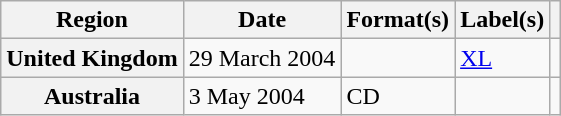<table class="wikitable plainrowheaders">
<tr>
<th scope="col">Region</th>
<th scope="col">Date</th>
<th scope="col">Format(s)</th>
<th scope="col">Label(s)</th>
<th scope="col"></th>
</tr>
<tr>
<th scope="row">United Kingdom</th>
<td>29 March 2004</td>
<td></td>
<td><a href='#'>XL</a></td>
<td></td>
</tr>
<tr>
<th scope="row">Australia</th>
<td>3 May 2004</td>
<td>CD</td>
<td></td>
<td></td>
</tr>
</table>
